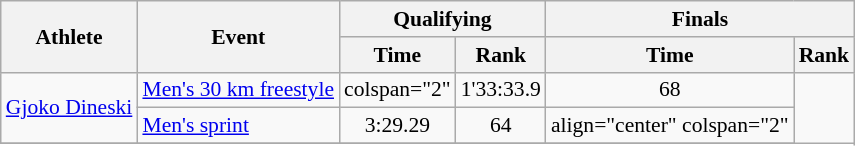<table class="wikitable" style="font-size:90%">
<tr>
<th rowspan="2">Athlete</th>
<th rowspan="2">Event</th>
<th colspan="2">Qualifying</th>
<th colspan="2">Finals</th>
</tr>
<tr>
<th>Time</th>
<th>Rank</th>
<th>Time</th>
<th>Rank</th>
</tr>
<tr>
<td rowspan="2"><a href='#'>Gjoko Dineski</a></td>
<td><a href='#'>Men's 30 km freestyle</a></td>
<td>colspan="2" </td>
<td align=center>1'33:33.9</td>
<td align=center>68</td>
</tr>
<tr>
<td><a href='#'>Men's sprint</a></td>
<td align="center">3:29.29</td>
<td align="center">64</td>
<td>align="center" colspan="2" </td>
</tr>
<tr>
</tr>
</table>
